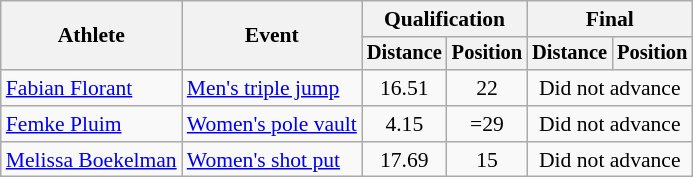<table class=wikitable style="font-size:90%">
<tr>
<th rowspan="2">Athlete</th>
<th rowspan="2">Event</th>
<th colspan="2">Qualification</th>
<th colspan="2">Final</th>
</tr>
<tr style="font-size:95%">
<th>Distance</th>
<th>Position</th>
<th>Distance</th>
<th>Position</th>
</tr>
<tr align=center>
<td align=left><a href='#'>Fabian Florant</a></td>
<td align=left><a href='#'>Men's triple jump</a></td>
<td>16.51</td>
<td>22</td>
<td colspan=2>Did not advance</td>
</tr>
<tr align=center>
<td align=left><a href='#'>Femke Pluim</a></td>
<td align=left><a href='#'>Women's pole vault</a></td>
<td>4.15</td>
<td>=29</td>
<td colspan=2>Did not advance</td>
</tr>
<tr align=center>
<td align=left><a href='#'>Melissa Boekelman</a></td>
<td align=left><a href='#'>Women's shot put</a></td>
<td>17.69</td>
<td>15</td>
<td colspan=2>Did not advance</td>
</tr>
</table>
